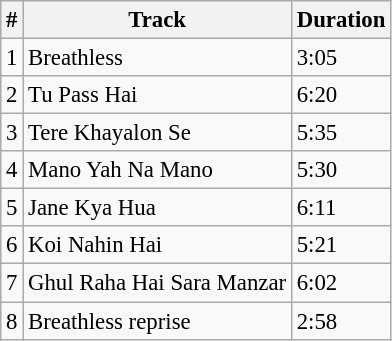<table class="wikitable" style="font-size: 95%;">
<tr>
<th>#</th>
<th>Track</th>
<th>Duration</th>
</tr>
<tr>
<td>1</td>
<td>Breathless</td>
<td>3:05</td>
</tr>
<tr>
<td>2</td>
<td>Tu Pass Hai</td>
<td>6:20</td>
</tr>
<tr>
<td>3</td>
<td>Tere Khayalon Se</td>
<td>5:35</td>
</tr>
<tr>
<td>4</td>
<td>Mano Yah Na Mano</td>
<td>5:30</td>
</tr>
<tr>
<td>5</td>
<td>Jane Kya Hua</td>
<td>6:11</td>
</tr>
<tr>
<td>6</td>
<td>Koi Nahin Hai</td>
<td>5:21</td>
</tr>
<tr>
<td>7</td>
<td>Ghul Raha Hai Sara Manzar</td>
<td>6:02</td>
</tr>
<tr>
<td>8</td>
<td>Breathless reprise</td>
<td>2:58</td>
</tr>
</table>
